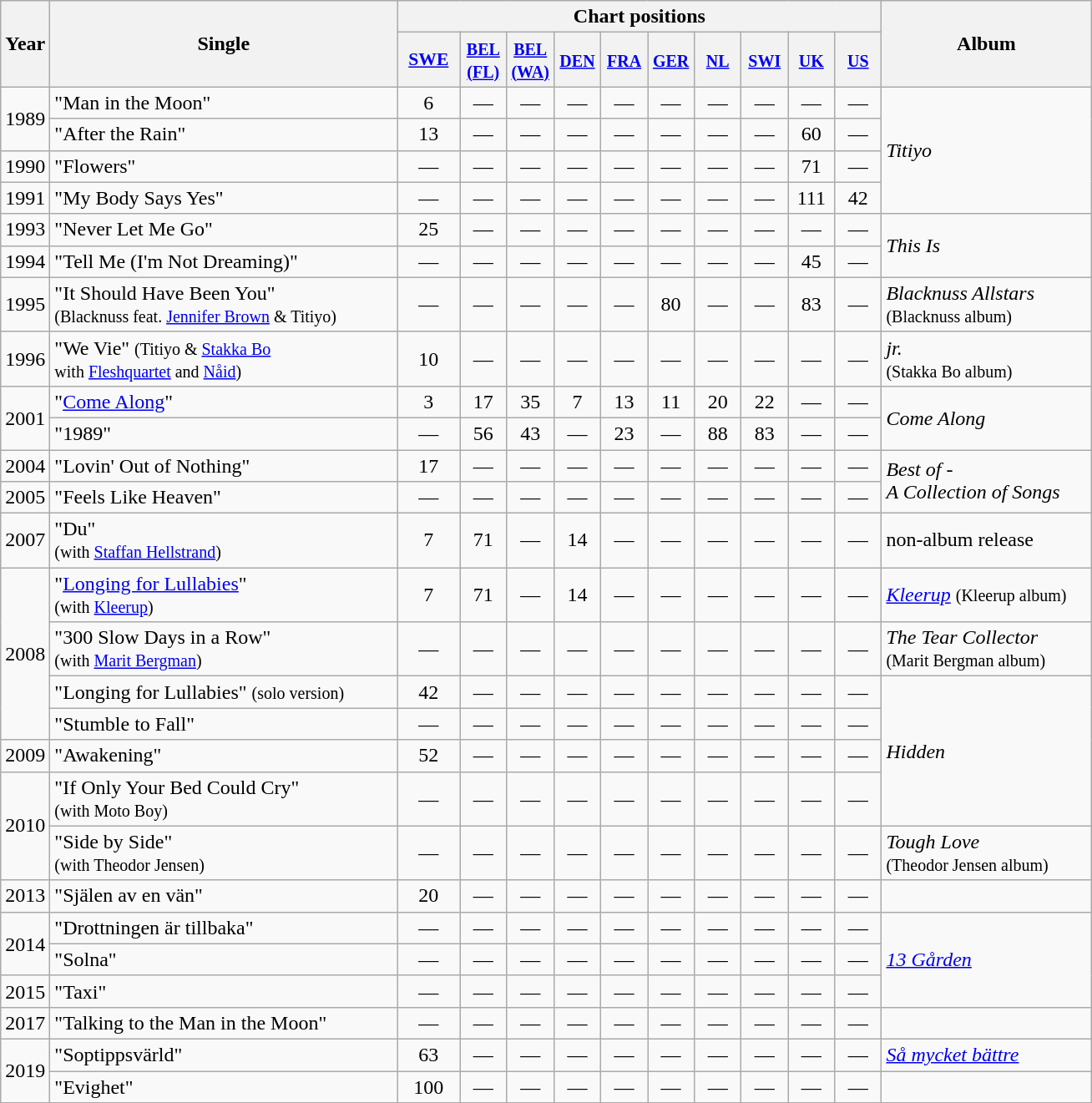<table class="wikitable">
<tr>
<th align="center" rowspan="2">Year</th>
<th align="center" rowspan="2" width="270">Single</th>
<th align="center" colspan="10">Chart positions</th>
<th align="center" rowspan="2" width="160">Album</th>
</tr>
<tr>
<th scope="col" style="width:3em;font-size:90%;"><a href='#'>SWE</a><br></th>
<th width="30"><small><a href='#'>BEL<br>(FL)</a></small></th>
<th width="30"><small><a href='#'>BEL<br>(WA)</a></small></th>
<th width="30"><small><a href='#'>DEN</a></small></th>
<th width="30"><small><a href='#'>FRA</a></small></th>
<th width="30"><small><a href='#'>GER</a></small></th>
<th width="30"><small><a href='#'>NL</a></small></th>
<th width="30"><small><a href='#'>SWI</a></small></th>
<th width="30"><small><a href='#'>UK</a></small></th>
<th width="30"><small><a href='#'>US</a></small></th>
</tr>
<tr>
<td align="center" rowspan="2">1989</td>
<td>"Man in the Moon"</td>
<td align="center">6</td>
<td align="center">—</td>
<td align="center">—</td>
<td align="center">—</td>
<td align="center">—</td>
<td align="center">—</td>
<td align="center">—</td>
<td align="center">—</td>
<td align="center">—</td>
<td align="center">—</td>
<td align="left" rowspan="4"><em>Titiyo</em></td>
</tr>
<tr>
<td>"After the Rain"</td>
<td align="center">13</td>
<td align="center">—</td>
<td align="center">—</td>
<td align="center">—</td>
<td align="center">—</td>
<td align="center">—</td>
<td align="center">—</td>
<td align="center">—</td>
<td align="center">60</td>
<td align="center">—</td>
</tr>
<tr>
<td align="center">1990</td>
<td>"Flowers"</td>
<td align="center">—</td>
<td align="center">—</td>
<td align="center">—</td>
<td align="center">—</td>
<td align="center">—</td>
<td align="center">—</td>
<td align="center">—</td>
<td align="center">—</td>
<td align="center">71</td>
<td align="center">—</td>
</tr>
<tr>
<td align="center">1991</td>
<td>"My Body Says Yes"</td>
<td align="center">—</td>
<td align="center">—</td>
<td align="center">—</td>
<td align="center">—</td>
<td align="center">—</td>
<td align="center">—</td>
<td align="center">—</td>
<td align="center">—</td>
<td align="center">111</td>
<td align="center">42</td>
</tr>
<tr>
<td align="center">1993</td>
<td>"Never Let Me Go"</td>
<td align="center">25</td>
<td align="center">—</td>
<td align="center">—</td>
<td align="center">—</td>
<td align="center">—</td>
<td align="center">—</td>
<td align="center">—</td>
<td align="center">—</td>
<td align="center">—</td>
<td align="center">—</td>
<td align="left" rowspan="2"><em>This Is</em></td>
</tr>
<tr>
<td align="center">1994</td>
<td>"Tell Me (I'm Not Dreaming)"</td>
<td align="center">—</td>
<td align="center">—</td>
<td align="center">—</td>
<td align="center">—</td>
<td align="center">—</td>
<td align="center">—</td>
<td align="center">—</td>
<td align="center">—</td>
<td align="center">45</td>
<td align="center">—</td>
</tr>
<tr>
<td align="center">1995</td>
<td>"It Should Have Been You"<br><small>(Blacknuss feat. <a href='#'>Jennifer Brown</a> & Titiyo)</small></td>
<td align="center">—</td>
<td align="center">—</td>
<td align="center">—</td>
<td align="center">—</td>
<td align="center">—</td>
<td align="center">80</td>
<td align="center">—</td>
<td align="center">—</td>
<td align="center">83</td>
<td align="center">—</td>
<td><em>Blacknuss Allstars</em><br><small>(Blacknuss album)</small></td>
</tr>
<tr>
<td align="center">1996</td>
<td>"We Vie"  <small>(Titiyo & <a href='#'>Stakka Bo</a><br> with <a href='#'>Fleshquartet</a> and <a href='#'>Nåid</a>)</small></td>
<td align="center">10</td>
<td align="center">—</td>
<td align="center">—</td>
<td align="center">—</td>
<td align="center">—</td>
<td align="center">—</td>
<td align="center">—</td>
<td align="center">—</td>
<td align="center">—</td>
<td align="center">—</td>
<td align="left"><em>jr.</em><br><small>(Stakka Bo album)</small></td>
</tr>
<tr>
<td align="center" rowspan="2">2001</td>
<td>"<a href='#'>Come Along</a>"</td>
<td align="center">3</td>
<td align="center">17</td>
<td align="center">35</td>
<td align="center">7</td>
<td align="center">13</td>
<td align="center">11</td>
<td align="center">20</td>
<td align="center">22</td>
<td align="center">—</td>
<td align="center">—</td>
<td align="left" rowspan="2"><em>Come Along</em></td>
</tr>
<tr>
<td>"1989"</td>
<td align="center">—</td>
<td align="center">56</td>
<td align="center">43</td>
<td align="center">—</td>
<td align="center">23</td>
<td align="center">—</td>
<td align="center">88</td>
<td align="center">83</td>
<td align="center">—</td>
<td align="center">—</td>
</tr>
<tr>
<td align="center">2004</td>
<td>"Lovin' Out of Nothing"</td>
<td align="center">17</td>
<td align="center">—</td>
<td align="center">—</td>
<td align="center">—</td>
<td align="center">—</td>
<td align="center">—</td>
<td align="center">—</td>
<td align="center">—</td>
<td align="center">—</td>
<td align="center">—</td>
<td align="left" rowspan="2"><em>Best of</em> -<br><em>A Collection of Songs</em></td>
</tr>
<tr>
<td align="center">2005</td>
<td>"Feels Like Heaven"</td>
<td align="center">—</td>
<td align="center">—</td>
<td align="center">—</td>
<td align="center">—</td>
<td align="center">—</td>
<td align="center">—</td>
<td align="center">—</td>
<td align="center">—</td>
<td align="center">—</td>
<td align="center">—</td>
</tr>
<tr>
<td align="center">2007</td>
<td>"Du" <br><small>(with <a href='#'>Staffan Hellstrand</a>)</small></td>
<td align="center">7</td>
<td align="center">71</td>
<td align="center">—</td>
<td align="center">14</td>
<td align="center">—</td>
<td align="center">—</td>
<td align="center">—</td>
<td align="center">—</td>
<td align="center">—</td>
<td align="center">—</td>
<td align="left">non-album release</td>
</tr>
<tr>
<td align="center" rowspan="4">2008</td>
<td>"<a href='#'>Longing for Lullabies</a>" <br><small>(with <a href='#'>Kleerup</a>)</small></td>
<td align="center">7</td>
<td align="center">71</td>
<td align="center">—</td>
<td align="center">14</td>
<td align="center">—</td>
<td align="center">—</td>
<td align="center">—</td>
<td align="center">—</td>
<td align="center">—</td>
<td align="center">—</td>
<td align="left"><em><a href='#'>Kleerup</a></em> <small>(Kleerup album)</small></td>
</tr>
<tr>
<td>"300 Slow Days in a Row"<br><small>(with <a href='#'>Marit Bergman</a>)</small></td>
<td align="center">—</td>
<td align="center">—</td>
<td align="center">—</td>
<td align="center">—</td>
<td align="center">—</td>
<td align="center">—</td>
<td align="center">—</td>
<td align="center">—</td>
<td align="center">—</td>
<td align="center">—</td>
<td><em>The Tear Collector</em><br><small>(Marit Bergman album)</small></td>
</tr>
<tr>
<td>"Longing for Lullabies" <small>(solo version)</small></td>
<td align="center">42</td>
<td align="center">—</td>
<td align="center">—</td>
<td align="center">—</td>
<td align="center">—</td>
<td align="center">—</td>
<td align="center">—</td>
<td align="center">—</td>
<td align="center">—</td>
<td align="center">—</td>
<td align="left" rowspan="4"><em>Hidden</em></td>
</tr>
<tr>
<td>"Stumble to Fall"</td>
<td align="center">—</td>
<td align="center">—</td>
<td align="center">—</td>
<td align="center">—</td>
<td align="center">—</td>
<td align="center">—</td>
<td align="center">—</td>
<td align="center">—</td>
<td align="center">—</td>
<td align="center">—</td>
</tr>
<tr>
<td align="center">2009</td>
<td>"Awakening"</td>
<td align="center">52</td>
<td align="center">—</td>
<td align="center">—</td>
<td align="center">—</td>
<td align="center">—</td>
<td align="center">—</td>
<td align="center">—</td>
<td align="center">—</td>
<td align="center">—</td>
<td align="center">—</td>
</tr>
<tr>
<td align="center" rowspan="2">2010</td>
<td>"If Only Your Bed Could Cry" <br><small>(with Moto Boy)</small></td>
<td align="center">—</td>
<td align="center">—</td>
<td align="center">—</td>
<td align="center">—</td>
<td align="center">—</td>
<td align="center">—</td>
<td align="center">—</td>
<td align="center">—</td>
<td align="center">—</td>
<td align="center">—</td>
</tr>
<tr>
<td>"Side by Side" <br><small>(with Theodor Jensen)</small></td>
<td align="center">—</td>
<td align="center">—</td>
<td align="center">—</td>
<td align="center">—</td>
<td align="center">—</td>
<td align="center">—</td>
<td align="center">—</td>
<td align="center">—</td>
<td align="center">—</td>
<td align="center">—</td>
<td align="left"><em>Tough Love</em><br><small>(Theodor Jensen album)</small></td>
</tr>
<tr>
<td align="center">2013</td>
<td>"Själen av en vän"</td>
<td align="center">20</td>
<td align="center">—</td>
<td align="center">—</td>
<td align="center">—</td>
<td align="center">—</td>
<td align="center">—</td>
<td align="center">—</td>
<td align="center">—</td>
<td align="center">—</td>
<td align="center">—</td>
<td></td>
</tr>
<tr>
<td align="center" rowspan="2">2014</td>
<td>"Drottningen är tillbaka"</td>
<td align="center">—</td>
<td align="center">—</td>
<td align="center">—</td>
<td align="center">—</td>
<td align="center">—</td>
<td align="center">—</td>
<td align="center">—</td>
<td align="center">—</td>
<td align="center">—</td>
<td align="center">—</td>
<td align="left" rowspan="3"><em><a href='#'>13 Gården</a></em></td>
</tr>
<tr>
<td>"Solna"</td>
<td align="center">—</td>
<td align="center">—</td>
<td align="center">—</td>
<td align="center">—</td>
<td align="center">—</td>
<td align="center">—</td>
<td align="center">—</td>
<td align="center">—</td>
<td align="center">—</td>
<td align="center">—</td>
</tr>
<tr>
<td align="center">2015</td>
<td>"Taxi"</td>
<td align="center">—</td>
<td align="center">—</td>
<td align="center">—</td>
<td align="center">—</td>
<td align="center">—</td>
<td align="center">—</td>
<td align="center">—</td>
<td align="center">—</td>
<td align="center">—</td>
<td align="center">—</td>
</tr>
<tr>
<td align="center">2017</td>
<td>"Talking to the Man in the Moon"</td>
<td align="center">—</td>
<td align="center">—</td>
<td align="center">—</td>
<td align="center">—</td>
<td align="center">—</td>
<td align="center">—</td>
<td align="center">—</td>
<td align="center">—</td>
<td align="center">—</td>
<td align="center">—</td>
<td></td>
</tr>
<tr>
<td align="center" rowspan="2">2019</td>
<td>"Soptippsvärld"</td>
<td align="center">63<br></td>
<td align="center">—</td>
<td align="center">—</td>
<td align="center">—</td>
<td align="center">—</td>
<td align="center">—</td>
<td align="center">—</td>
<td align="center">—</td>
<td align="center">—</td>
<td align="center">—</td>
<td eowspan="2"><em><a href='#'>Så mycket bättre</a></em></td>
</tr>
<tr>
<td>"Evighet"</td>
<td align="center">100<br></td>
<td align="center">—</td>
<td align="center">—</td>
<td align="center">—</td>
<td align="center">—</td>
<td align="center">—</td>
<td align="center">—</td>
<td align="center">—</td>
<td align="center">—</td>
<td align="center">—</td>
</tr>
</table>
